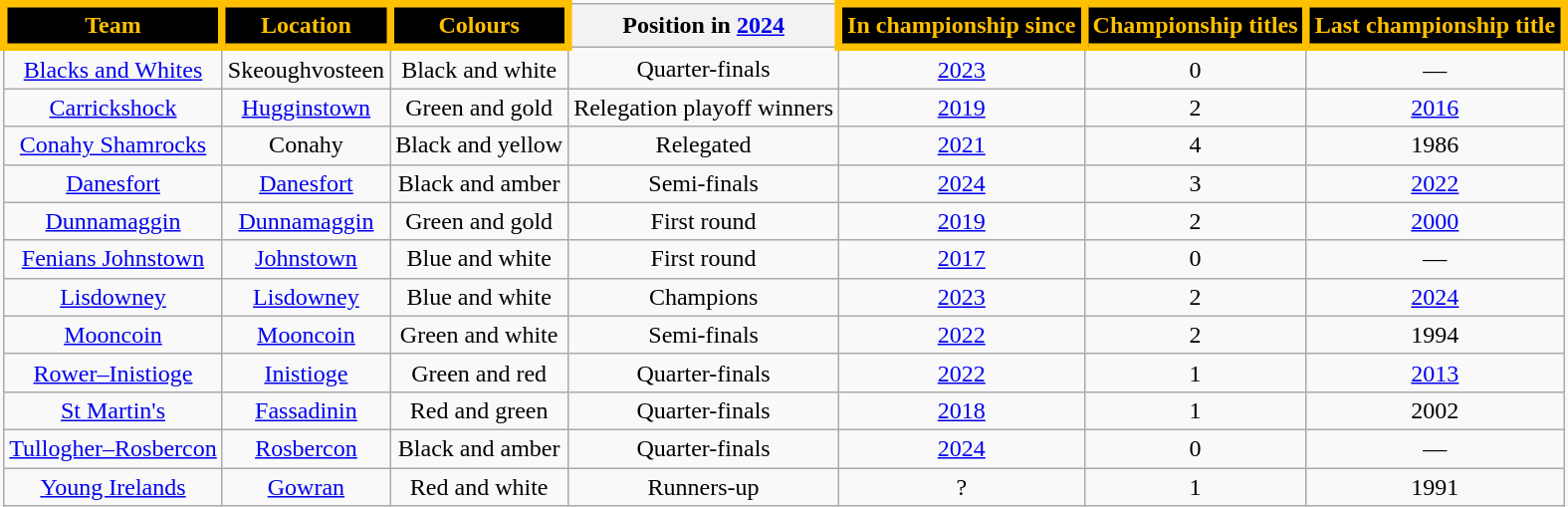<table class="wikitable sortable" style="text-align:center;">
<tr>
<th style="background:black;color:#FFC000;border:5px solid #FFC000">Team</th>
<th style="background:black;color:#FFC000;border:5px solid #FFC000">Location</th>
<th style="background:black;color:#FFC000;border:5px solid #FFC000">Colours</th>
<th>Position in <a href='#'>2024</a></th>
<th style="background:black;color:#FFC000;border:5px solid #FFC000">In championship since</th>
<th style="background:black;color:#FFC000;border:5px solid #FFC000">Championship titles</th>
<th style="background:black;color:#FFC000;border:5px solid #FFC000">Last championship title</th>
</tr>
<tr>
<td><a href='#'>Blacks and Whites</a></td>
<td>Skeoughvosteen</td>
<td>Black and white</td>
<td>Quarter-finals</td>
<td><a href='#'>2023</a></td>
<td>0</td>
<td>—</td>
</tr>
<tr>
<td><a href='#'>Carrickshock</a></td>
<td><a href='#'>Hugginstown</a></td>
<td>Green and gold</td>
<td>Relegation playoff winners</td>
<td><a href='#'>2019</a></td>
<td>2</td>
<td><a href='#'>2016</a></td>
</tr>
<tr>
<td><a href='#'>Conahy Shamrocks</a></td>
<td>Conahy</td>
<td>Black and yellow</td>
<td>Relegated</td>
<td><a href='#'>2021</a></td>
<td>4</td>
<td>1986</td>
</tr>
<tr>
<td><a href='#'>Danesfort</a></td>
<td><a href='#'>Danesfort</a></td>
<td>Black and amber</td>
<td>Semi-finals</td>
<td><a href='#'>2024</a></td>
<td>3</td>
<td><a href='#'>2022</a></td>
</tr>
<tr>
<td><a href='#'>Dunnamaggin</a></td>
<td><a href='#'>Dunnamaggin</a></td>
<td>Green and gold</td>
<td>First round</td>
<td><a href='#'>2019</a></td>
<td>2</td>
<td><a href='#'>2000</a></td>
</tr>
<tr>
<td><a href='#'>Fenians Johnstown</a></td>
<td><a href='#'>Johnstown</a></td>
<td>Blue and white</td>
<td>First round</td>
<td><a href='#'>2017</a></td>
<td>0</td>
<td>—</td>
</tr>
<tr>
<td><a href='#'>Lisdowney</a></td>
<td><a href='#'>Lisdowney</a></td>
<td>Blue and white</td>
<td>Champions</td>
<td><a href='#'>2023</a></td>
<td>2</td>
<td><a href='#'>2024</a></td>
</tr>
<tr>
<td><a href='#'>Mooncoin</a></td>
<td><a href='#'>Mooncoin</a></td>
<td>Green and white</td>
<td>Semi-finals</td>
<td><a href='#'>2022</a></td>
<td>2</td>
<td>1994</td>
</tr>
<tr>
<td><a href='#'>Rower–Inistioge</a></td>
<td><a href='#'>Inistioge</a></td>
<td>Green and red</td>
<td>Quarter-finals</td>
<td><a href='#'>2022</a></td>
<td>1</td>
<td><a href='#'>2013</a></td>
</tr>
<tr>
<td><a href='#'>St Martin's</a></td>
<td><a href='#'>Fassadinin</a></td>
<td>Red and green</td>
<td>Quarter-finals</td>
<td><a href='#'>2018</a></td>
<td>1</td>
<td>2002</td>
</tr>
<tr>
<td><a href='#'>Tullogher–Rosbercon</a></td>
<td><a href='#'>Rosbercon</a></td>
<td>Black and amber</td>
<td>Quarter-finals</td>
<td><a href='#'>2024</a></td>
<td>0</td>
<td>—</td>
</tr>
<tr>
<td><a href='#'>Young Irelands</a></td>
<td><a href='#'>Gowran</a></td>
<td>Red and white</td>
<td>Runners-up</td>
<td>?</td>
<td>1</td>
<td>1991</td>
</tr>
</table>
